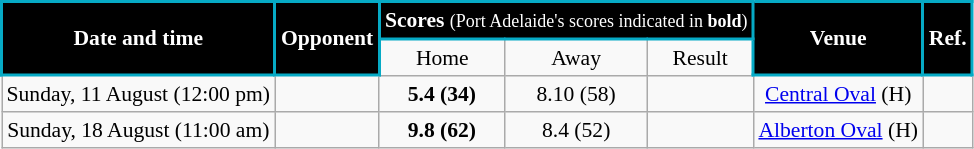<table class="wikitable" style="font-size:90%; text-align:center;">
<tr>
<td style="background:black; color:white; border: solid #06AAC5 2px" rowspan=2><strong>Date and time</strong></td>
<td style="background:black; color:white; border: solid #06AAC5 2px" rowspan=2><strong>Opponent</strong></td>
<td style="background:black; color:white; border: solid #06AAC5 2px" colspan=3><strong>Scores</strong> <small>(Port Adelaide's scores indicated in <strong>bold</strong>)</small></td>
<td style="background:black; color:white; border: solid #06AAC5 2px" rowspan=2><strong>Venue</strong></td>
<td style="background:black; color:white; border: solid #06AAC5 2px" rowspan=2><strong>Ref.</strong></td>
</tr>
<tr>
<td>Home</td>
<td>Away</td>
<td>Result</td>
</tr>
<tr>
<td>Sunday, 11 August (12:00 pm)</td>
<td></td>
<td><strong>5.4 (34)</strong></td>
<td>8.10 (58)</td>
<td></td>
<td><a href='#'>Central Oval</a> (H)</td>
<td></td>
</tr>
<tr>
<td>Sunday, 18 August (11:00 am)</td>
<td></td>
<td><strong>9.8 (62)</strong></td>
<td>8.4 (52)</td>
<td></td>
<td><a href='#'>Alberton Oval</a> (H)</td>
<td></td>
</tr>
</table>
